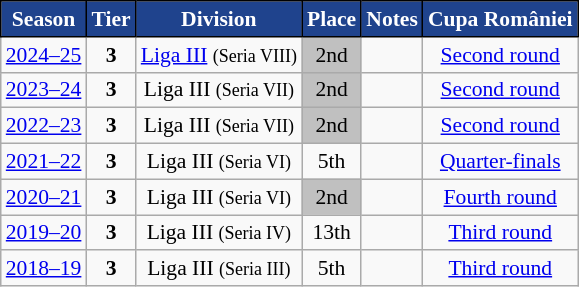<table class="wikitable" style="text-align:center; font-size:90%">
<tr>
<th style="background:#1f438d;color:#FFFFFF;border:1px solid #000000;">Season</th>
<th style="background:#1f438d;color:#FFFFFF;border:1px solid #000000;">Tier</th>
<th style="background:#1f438d;color:#FFFFFF;border:1px solid #000000;">Division</th>
<th style="background:#1f438d;color:#FFFFFF;border:1px solid #000000;">Place</th>
<th style="background:#1f438d;color:#FFFFFF;border:1px solid #000000;">Notes</th>
<th style="background:#1f438d;color:#FFFFFF;border:1px solid #000000;">Cupa României</th>
</tr>
<tr>
<td><a href='#'>2024–25</a></td>
<td><strong>3</strong></td>
<td><a href='#'>Liga III</a> <small>(Seria VIII)</small></td>
<td align=center bgcolor=silver>2nd</td>
<td></td>
<td><a href='#'>Second round</a></td>
</tr>
<tr>
<td><a href='#'>2023–24</a></td>
<td><strong>3</strong></td>
<td>Liga III <small>(Seria VII)</small></td>
<td align=center bgcolor=silver>2nd</td>
<td></td>
<td><a href='#'>Second round</a></td>
</tr>
<tr>
<td><a href='#'>2022–23</a></td>
<td><strong>3</strong></td>
<td>Liga III <small>(Seria VII)</small></td>
<td align=center bgcolor=silver>2nd</td>
<td></td>
<td><a href='#'>Second round</a></td>
</tr>
<tr>
<td><a href='#'>2021–22</a></td>
<td><strong>3</strong></td>
<td>Liga III <small>(Seria VI)</small></td>
<td>5th</td>
<td></td>
<td><a href='#'>Quarter-finals</a></td>
</tr>
<tr>
<td><a href='#'>2020–21</a></td>
<td><strong>3</strong></td>
<td>Liga III <small>(Seria VI)</small></td>
<td align=center bgcolor=silver>2nd</td>
<td></td>
<td><a href='#'>Fourth round</a></td>
</tr>
<tr>
<td><a href='#'>2019–20</a></td>
<td><strong>3</strong></td>
<td>Liga III <small>(Seria IV)</small></td>
<td>13th</td>
<td></td>
<td><a href='#'>Third round</a></td>
</tr>
<tr>
<td><a href='#'>2018–19</a></td>
<td><strong>3</strong></td>
<td>Liga III <small>(Seria III)</small></td>
<td>5th</td>
<td></td>
<td><a href='#'>Third round</a></td>
</tr>
</table>
